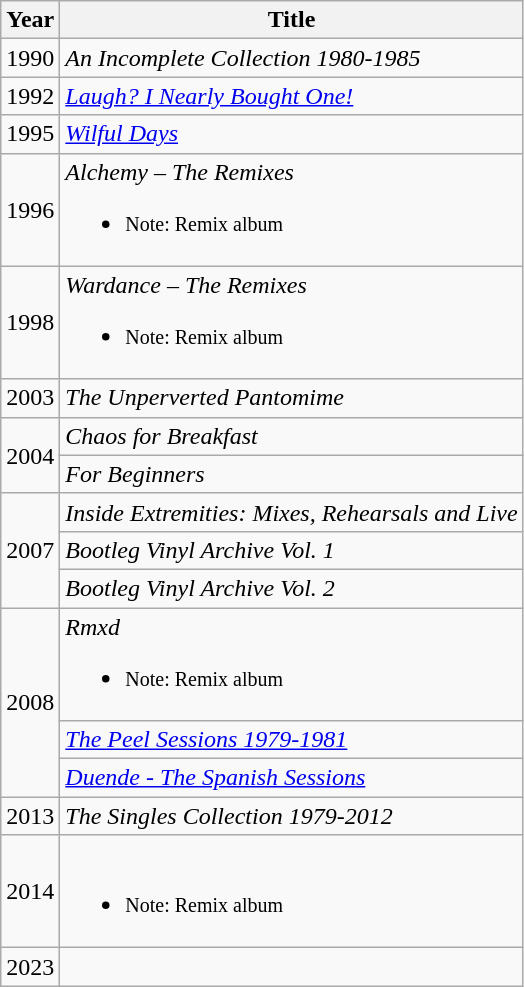<table class="wikitable">
<tr>
<th>Year</th>
<th>Title</th>
</tr>
<tr>
<td>1990</td>
<td><em>An Incomplete Collection 1980-1985</em></td>
</tr>
<tr>
<td>1992</td>
<td><em><a href='#'>Laugh? I Nearly Bought One!</a></em></td>
</tr>
<tr>
<td>1995</td>
<td><em><a href='#'>Wilful Days</a></em></td>
</tr>
<tr>
<td>1996</td>
<td><em>Alchemy – The Remixes</em><br><ul><li><small>Note: Remix album</small></li></ul></td>
</tr>
<tr>
<td>1998</td>
<td><em>Wardance – The Remixes</em><br><ul><li><small>Note: Remix album</small></li></ul></td>
</tr>
<tr>
<td>2003</td>
<td><em>The Unperverted Pantomime</em></td>
</tr>
<tr>
<td rowspan="2">2004</td>
<td><em>Chaos for Breakfast</em></td>
</tr>
<tr>
<td><em>For Beginners</em></td>
</tr>
<tr>
<td rowspan="3">2007</td>
<td><em>Inside Extremities: Mixes, Rehearsals and Live</em></td>
</tr>
<tr>
<td><em>Bootleg Vinyl Archive Vol. 1</em></td>
</tr>
<tr>
<td><em>Bootleg Vinyl Archive Vol. 2</em></td>
</tr>
<tr>
<td rowspan="3">2008</td>
<td><em>Rmxd</em><br><ul><li><small>Note: Remix album</small></li></ul></td>
</tr>
<tr>
<td><em><a href='#'>The Peel Sessions 1979-1981</a></em></td>
</tr>
<tr>
<td><em><a href='#'>Duende - The Spanish Sessions</a></em></td>
</tr>
<tr>
<td>2013</td>
<td><em>The Singles Collection 1979-2012</em></td>
</tr>
<tr>
<td>2014</td>
<td><em></em><br><ul><li><small>Note: Remix album</small></li></ul></td>
</tr>
<tr>
<td>2023</td>
<td><em></em></td>
</tr>
</table>
